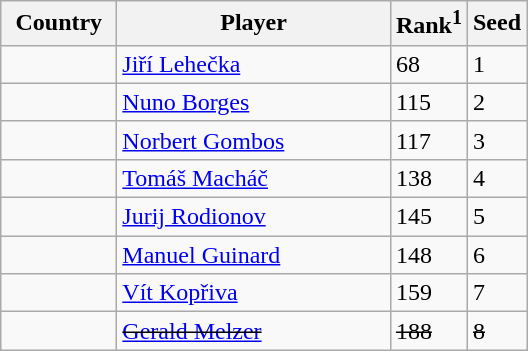<table class="sortable wikitable">
<tr>
<th width="70">Country</th>
<th width="175">Player</th>
<th>Rank<sup>1</sup></th>
<th>Seed</th>
</tr>
<tr>
<td></td>
<td><a href='#'>Jiří Lehečka</a></td>
<td>68</td>
<td>1</td>
</tr>
<tr>
<td></td>
<td><a href='#'>Nuno Borges</a></td>
<td>115</td>
<td>2</td>
</tr>
<tr>
<td></td>
<td><a href='#'>Norbert Gombos</a></td>
<td>117</td>
<td>3</td>
</tr>
<tr>
<td></td>
<td><a href='#'>Tomáš Macháč</a></td>
<td>138</td>
<td>4</td>
</tr>
<tr>
<td></td>
<td><a href='#'>Jurij Rodionov</a></td>
<td>145</td>
<td>5</td>
</tr>
<tr>
<td></td>
<td><a href='#'>Manuel Guinard</a></td>
<td>148</td>
<td>6</td>
</tr>
<tr>
<td></td>
<td><a href='#'>Vít Kopřiva</a></td>
<td>159</td>
<td>7</td>
</tr>
<tr>
<td><s></s></td>
<td><s><a href='#'>Gerald Melzer</a></s></td>
<td><s>188</s></td>
<td><s>8</s></td>
</tr>
</table>
